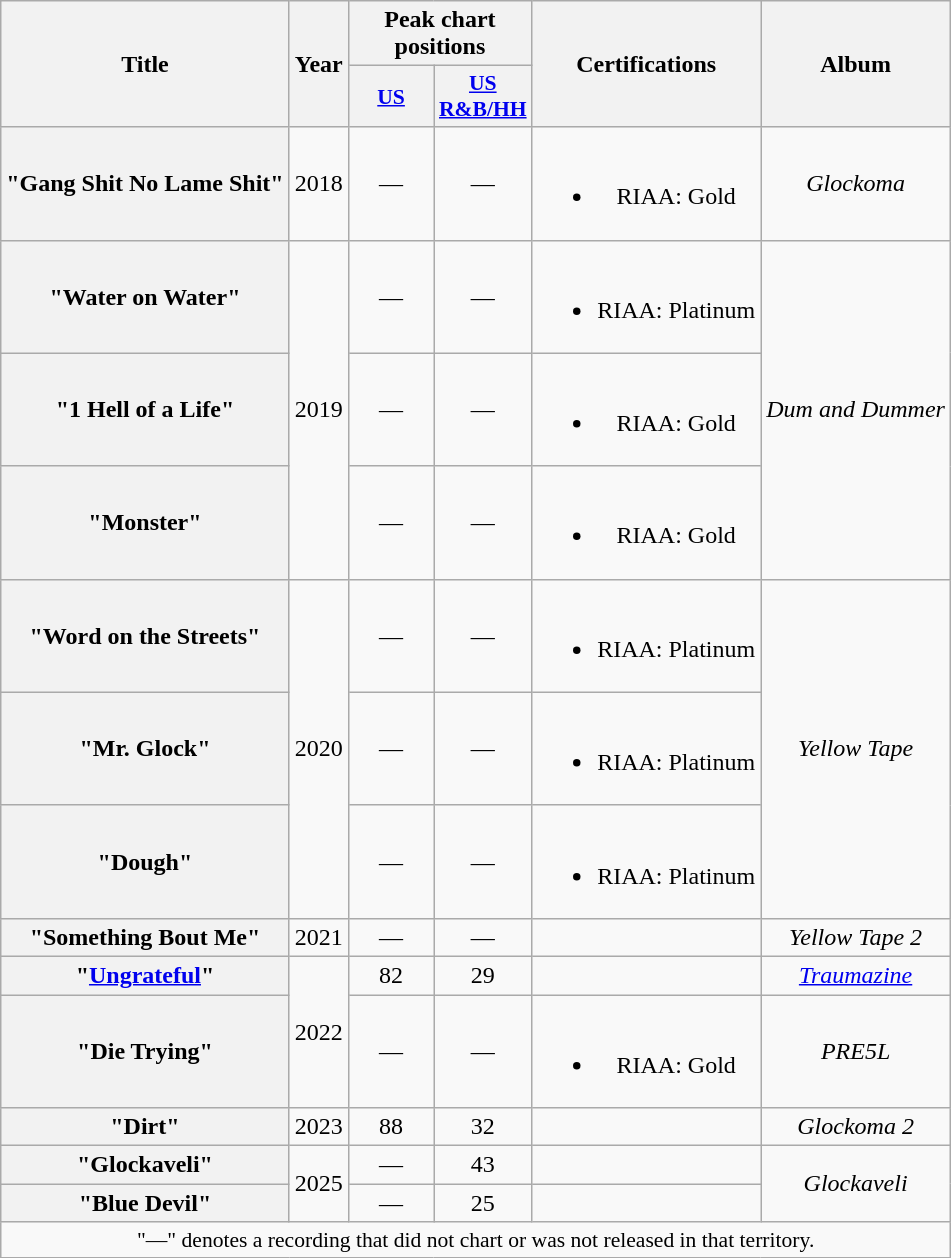<table class="wikitable plainrowheaders" style="text-align:center;">
<tr>
<th rowspan="2">Title</th>
<th rowspan="2">Year</th>
<th colspan="2">Peak chart positions</th>
<th rowspan="2">Certifications</th>
<th rowspan="2">Album</th>
</tr>
<tr>
<th style="width:3.5em; font-size:90%"><a href='#'>US</a><br></th>
<th style="width:3.5em; font-size:90%"><a href='#'>US<br>R&B/HH</a><br></th>
</tr>
<tr>
<th scope="row">"Gang Shit No Lame Shit"</th>
<td>2018</td>
<td>—</td>
<td>—</td>
<td><br><ul><li>RIAA: Gold</li></ul></td>
<td><em>Glockoma</em></td>
</tr>
<tr>
<th scope="row">"Water on Water"<br></th>
<td rowspan="3">2019</td>
<td>—</td>
<td>—</td>
<td><br><ul><li>RIAA: Platinum</li></ul></td>
<td rowspan="3"><em>Dum and Dummer</em></td>
</tr>
<tr>
<th scope="row">"1 Hell of a Life"<br></th>
<td>—</td>
<td>—</td>
<td><br><ul><li>RIAA: Gold</li></ul></td>
</tr>
<tr>
<th scope="row">"Monster"<br></th>
<td>—</td>
<td>—</td>
<td><br><ul><li>RIAA: Gold</li></ul></td>
</tr>
<tr>
<th scope="row">"Word on the Streets"</th>
<td rowspan="3">2020</td>
<td>—</td>
<td>—</td>
<td><br><ul><li>RIAA: Platinum</li></ul></td>
<td rowspan="3"><em>Yellow Tape</em></td>
</tr>
<tr>
<th scope="row">"Mr. Glock"</th>
<td>—</td>
<td>—</td>
<td><br><ul><li>RIAA: Platinum</li></ul></td>
</tr>
<tr>
<th scope="row">"Dough"</th>
<td>—</td>
<td>—</td>
<td><br><ul><li>RIAA: Platinum</li></ul></td>
</tr>
<tr>
<th scope="row">"Something Bout Me"</th>
<td>2021</td>
<td>—</td>
<td>—</td>
<td></td>
<td><em>Yellow Tape 2</em></td>
</tr>
<tr>
<th scope="row">"<a href='#'>Ungrateful</a>"<br></th>
<td rowspan="2">2022</td>
<td>82</td>
<td>29</td>
<td></td>
<td><em><a href='#'>Traumazine</a></em></td>
</tr>
<tr>
<th scope="row">"Die Trying"</th>
<td>—</td>
<td>—</td>
<td><br><ul><li>RIAA: Gold</li></ul></td>
<td><em>PRE5L</em></td>
</tr>
<tr>
<th scope="row">"Dirt"</th>
<td>2023</td>
<td>88</td>
<td>32</td>
<td></td>
<td><em>Glockoma 2</em></td>
</tr>
<tr>
<th scope="row">"Glockaveli"</th>
<td rowspan="2">2025</td>
<td>—</td>
<td>43</td>
<td></td>
<td rowspan="2"><em>Glockaveli</em></td>
</tr>
<tr>
<th scope="row">"Blue Devil"</th>
<td>—</td>
<td>25</td>
<td></td>
</tr>
<tr>
<td colspan="13" style="font-size:90%">"—" denotes a recording that did not chart or was not released in that territory.</td>
</tr>
</table>
